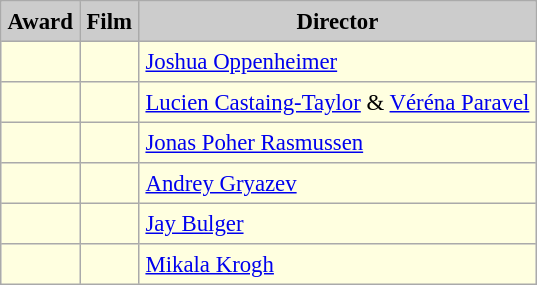<table border="2" cellpadding="4" cellspacing="0" style="margin: 1em 1em 1em 0; background: #F9F9F9; border: 1px solid #AAAAAA; border-collapse: collapse; font-size: 95%;">
<tr style="background:#CCCCCC" align="center">
<th>Award</th>
<th>Film</th>
<th>Director</th>
</tr>
<tr style="background:lightyellow">
<td></td>
<td></td>
<td> <a href='#'>Joshua Oppenheimer</a></td>
</tr>
<tr style="background:lightyellow">
<td></td>
<td></td>
<td> <a href='#'>Lucien Castaing-Taylor</a> & <a href='#'>Véréna Paravel</a></td>
</tr>
<tr style="background:lightyellow">
<td></td>
<td></td>
<td> <a href='#'>Jonas Poher Rasmussen</a></td>
</tr>
<tr style="background:lightyellow">
<td></td>
<td></td>
<td> <a href='#'>Andrey Gryazev</a></td>
</tr>
<tr style="background:lightyellow">
<td></td>
<td></td>
<td> <a href='#'>Jay Bulger</a></td>
</tr>
<tr style="background:lightyellow">
<td></td>
<td></td>
<td> <a href='#'>Mikala Krogh</a></td>
</tr>
</table>
